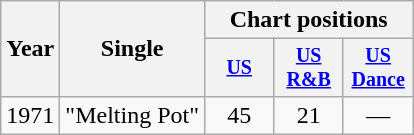<table class="wikitable" style="text-align:center;">
<tr>
<th rowspan="2">Year</th>
<th rowspan="2">Single</th>
<th colspan="3">Chart positions</th>
</tr>
<tr style="font-size:smaller;">
<th style="width:40px;"><a href='#'>US</a></th>
<th style="width:40px;"><a href='#'>US<br>R&B</a></th>
<th style="width:40px;"><a href='#'>US<br>Dance</a></th>
</tr>
<tr>
<td>1971</td>
<td style="text-align:left;">"Melting Pot"</td>
<td>45</td>
<td>21</td>
<td>—</td>
</tr>
</table>
